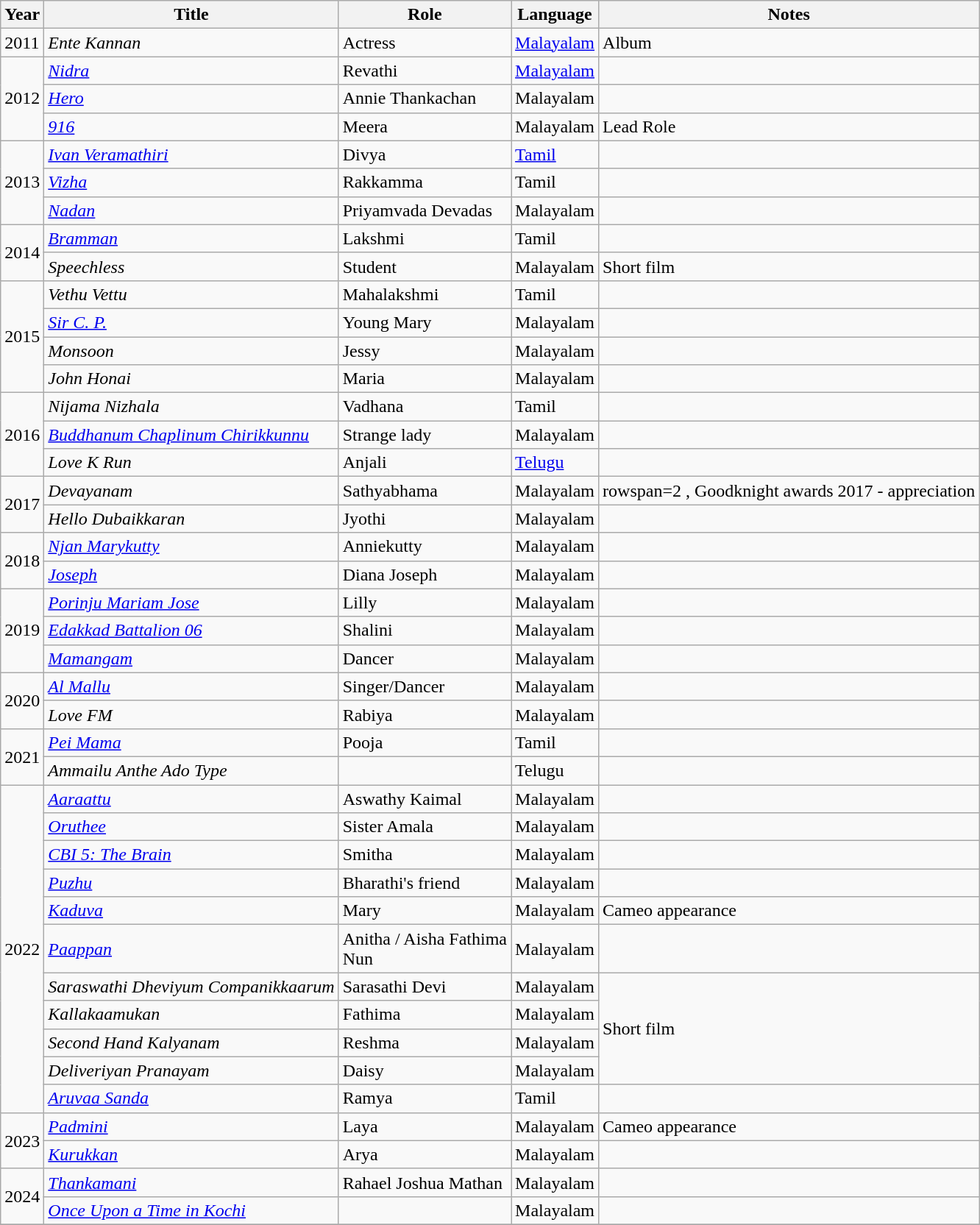<table class="wikitable sortable">
<tr>
<th>Year</th>
<th>Title</th>
<th>Role</th>
<th>Language</th>
<th class="unsortable">Notes</th>
</tr>
<tr>
<td>2011</td>
<td><em>Ente Kannan</em></td>
<td>Actress</td>
<td><a href='#'>Malayalam</a></td>
<td>Album</td>
</tr>
<tr>
<td rowspan="3">2012</td>
<td><em><a href='#'>Nidra</a></em></td>
<td>Revathi</td>
<td><a href='#'>Malayalam</a></td>
<td></td>
</tr>
<tr>
<td><em><a href='#'>Hero</a></em></td>
<td>Annie Thankachan</td>
<td>Malayalam</td>
<td></td>
</tr>
<tr>
<td><em><a href='#'>916</a></em></td>
<td>Meera</td>
<td>Malayalam</td>
<td>Lead Role</td>
</tr>
<tr>
<td rowspan="3">2013</td>
<td><em><a href='#'>Ivan Veramathiri</a></em></td>
<td>Divya</td>
<td><a href='#'>Tamil</a></td>
<td></td>
</tr>
<tr>
<td><em><a href='#'>Vizha</a></em></td>
<td>Rakkamma</td>
<td>Tamil</td>
<td></td>
</tr>
<tr>
<td><em><a href='#'>Nadan</a></em></td>
<td>Priyamvada Devadas</td>
<td>Malayalam</td>
<td></td>
</tr>
<tr>
<td rowspan=2>2014</td>
<td><em><a href='#'>Bramman</a></em></td>
<td>Lakshmi</td>
<td>Tamil</td>
<td></td>
</tr>
<tr>
<td><em>Speechless</em></td>
<td>Student</td>
<td>Malayalam</td>
<td>Short film</td>
</tr>
<tr>
<td rowspan="4">2015</td>
<td><em>Vethu Vettu </em></td>
<td>Mahalakshmi</td>
<td>Tamil</td>
<td></td>
</tr>
<tr>
<td><em><a href='#'>Sir C. P.</a></em></td>
<td>Young Mary</td>
<td>Malayalam</td>
<td></td>
</tr>
<tr>
<td><em>Monsoon</em></td>
<td>Jessy</td>
<td>Malayalam</td>
<td></td>
</tr>
<tr>
<td><em>John Honai</em></td>
<td>Maria</td>
<td>Malayalam</td>
<td></td>
</tr>
<tr>
<td rowspan="3">2016</td>
<td><em>Nijama Nizhala</em></td>
<td>Vadhana</td>
<td>Tamil</td>
<td></td>
</tr>
<tr>
<td><em><a href='#'>Buddhanum Chaplinum Chirikkunnu</a></em></td>
<td>Strange lady</td>
<td>Malayalam</td>
<td></td>
</tr>
<tr>
<td><em>Love K Run</em></td>
<td>Anjali</td>
<td><a href='#'>Telugu</a></td>
<td></td>
</tr>
<tr>
<td rowspan="2">2017</td>
<td><em>Devayanam</em></td>
<td>Sathyabhama</td>
<td>Malayalam</td>
<td>rowspan=2  , Goodknight awards 2017 - appreciation</td>
</tr>
<tr>
<td><em>Hello Dubaikkaran</em></td>
<td>Jyothi</td>
<td>Malayalam</td>
</tr>
<tr>
<td rowspan="2">2018</td>
<td><em><a href='#'>Njan Marykutty</a></em></td>
<td>Anniekutty</td>
<td>Malayalam</td>
<td></td>
</tr>
<tr>
<td><em><a href='#'>Joseph</a></em></td>
<td>Diana Joseph</td>
<td>Malayalam</td>
<td></td>
</tr>
<tr>
<td rowspan="3">2019</td>
<td><em><a href='#'>Porinju Mariam Jose</a></em></td>
<td>Lilly</td>
<td>Malayalam</td>
<td></td>
</tr>
<tr>
<td><em><a href='#'>Edakkad Battalion 06</a></em></td>
<td>Shalini</td>
<td>Malayalam</td>
<td></td>
</tr>
<tr>
<td><em><a href='#'>Mamangam</a></em></td>
<td>Dancer</td>
<td>Malayalam</td>
<td></td>
</tr>
<tr>
<td rowspan="2">2020</td>
<td><em><a href='#'>Al Mallu</a></em></td>
<td>Singer/Dancer</td>
<td>Malayalam</td>
<td></td>
</tr>
<tr>
<td><em>Love FM</em></td>
<td>Rabiya</td>
<td>Malayalam</td>
<td></td>
</tr>
<tr>
<td rowspan="2">2021</td>
<td><em><a href='#'>Pei Mama</a></em></td>
<td>Pooja</td>
<td>Tamil</td>
<td></td>
</tr>
<tr>
<td><em>Ammailu Anthe Ado Type</em></td>
<td></td>
<td>Telugu</td>
<td></td>
</tr>
<tr>
<td rowspan=11>2022</td>
<td><em><a href='#'>Aaraattu</a></em></td>
<td>Aswathy Kaimal</td>
<td>Malayalam</td>
<td></td>
</tr>
<tr>
<td><em><a href='#'>Oruthee</a></em></td>
<td>Sister Amala</td>
<td>Malayalam</td>
<td></td>
</tr>
<tr>
<td><em><a href='#'>CBI 5: The Brain</a></em></td>
<td>Smitha</td>
<td>Malayalam</td>
<td></td>
</tr>
<tr>
<td><em><a href='#'>Puzhu</a></em></td>
<td>Bharathi's friend</td>
<td>Malayalam</td>
<td></td>
</tr>
<tr>
<td><em><a href='#'>Kaduva</a></em></td>
<td>Mary</td>
<td>Malayalam</td>
<td>Cameo appearance</td>
</tr>
<tr>
<td><em><a href='#'>Paappan</a></em></td>
<td>Anitha / Aisha Fathima <br> Nun</td>
<td>Malayalam</td>
<td></td>
</tr>
<tr>
<td><em>Saraswathi Dheviyum Companikkaarum</em></td>
<td>Sarasathi Devi</td>
<td>Malayalam</td>
<td rowspan="4">Short film</td>
</tr>
<tr>
<td><em>Kallakaamukan</em></td>
<td>Fathima</td>
<td>Malayalam</td>
</tr>
<tr>
<td><em>Second Hand Kalyanam</em></td>
<td>Reshma</td>
<td>Malayalam</td>
</tr>
<tr>
<td><em>Deliveriyan Pranayam</em></td>
<td>Daisy</td>
<td>Malayalam</td>
</tr>
<tr>
<td><em><a href='#'>Aruvaa Sanda</a></em></td>
<td>Ramya</td>
<td>Tamil</td>
<td></td>
</tr>
<tr>
<td rowspan="2">2023</td>
<td><em><a href='#'>Padmini</a></em></td>
<td>Laya</td>
<td>Malayalam</td>
<td>Cameo appearance</td>
</tr>
<tr>
<td><em><a href='#'>Kurukkan</a></em></td>
<td>Arya</td>
<td>Malayalam</td>
<td></td>
</tr>
<tr>
<td rowspan=2>2024</td>
<td><em><a href='#'>Thankamani</a></em></td>
<td>Rahael Joshua Mathan</td>
<td>Malayalam</td>
<td></td>
</tr>
<tr>
<td><em><a href='#'>Once Upon a Time in Kochi</a></em></td>
<td></td>
<td>Malayalam</td>
<td></td>
</tr>
<tr>
</tr>
</table>
